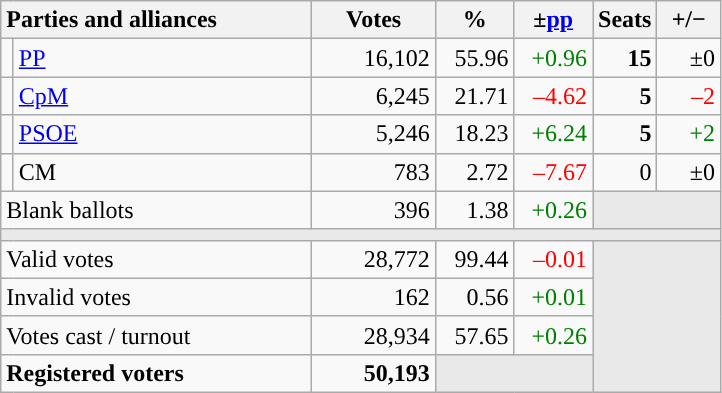<table class="wikitable" style="text-align:right;">
<tr>
<th style="text-align:left;" colspan="2" width="200">Parties and alliances</th>
<th width="75">Votes</th>
<th width="45">%</th>
<th width="45">±<a href='#'>pp</a></th>
<th width="35">Seats</th>
<th width="35">+/−</th>
</tr>
<tr>
<td width="1" style="color:inherit;background:"></td>
<td align="left"><a href='#'>PP</a></td>
<td>16,102</td>
<td>55.96</td>
<td style="color:green;">+0.96</td>
<td><strong>15</strong></td>
<td>±0</td>
</tr>
<tr>
<td style="color:inherit;background:"></td>
<td align="left"><a href='#'>CpM</a></td>
<td>6,245</td>
<td>21.71</td>
<td style="color:red;">–4.62</td>
<td><strong>5</strong></td>
<td style="color:red;">–2</td>
</tr>
<tr>
<td style="color:inherit;background:"></td>
<td align="left"><a href='#'>PSOE</a></td>
<td>5,246</td>
<td>18.23</td>
<td style="color:green;">+6.24</td>
<td><strong>5</strong></td>
<td style="color:green;">+2</td>
</tr>
<tr>
<td style="color:inherit;background:"></td>
<td align="left">CM</td>
<td>783</td>
<td>2.72</td>
<td style="color:red;">–7.67</td>
<td>0</td>
<td>±0</td>
</tr>
<tr>
<td align="left" colspan="2">Blank ballots</td>
<td>396</td>
<td>1.38</td>
<td style="color:green;">+0.26</td>
<td bgcolor="#E9E9E9" colspan="2"></td>
</tr>
<tr>
<td colspan="7" bgcolor="#E9E9E9"></td>
</tr>
<tr>
<td align="left" colspan="2">Valid votes</td>
<td>28,772</td>
<td>99.44</td>
<td style="color:red;">–0.01</td>
<td bgcolor="#E9E9E9" colspan="2" rowspan="4"></td>
</tr>
<tr>
<td align="left" colspan="2">Invalid votes</td>
<td>162</td>
<td>0.56</td>
<td style="color:green;">+0.01</td>
</tr>
<tr>
<td align="left" colspan="2">Votes cast / turnout</td>
<td>28,934</td>
<td>57.65</td>
<td style="color:green;">+0.26</td>
</tr>
<tr style="font-weight:bold;">
<td align="left" colspan="2">Registered voters</td>
<td>50,193</td>
<td bgcolor="#E9E9E9" colspan="2"></td>
</tr>
</table>
